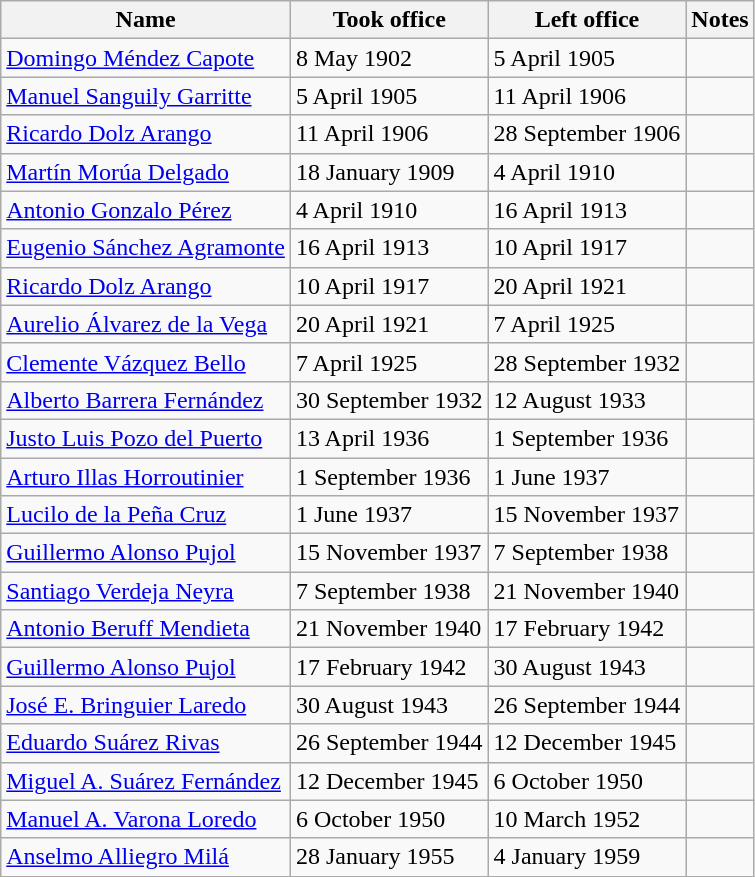<table class="wikitable">
<tr>
<th>Name</th>
<th>Took office</th>
<th>Left office</th>
<th>Notes</th>
</tr>
<tr>
<td><a href='#'>Domingo Méndez Capote</a></td>
<td>8 May 1902</td>
<td>5 April 1905</td>
<td></td>
</tr>
<tr>
<td><a href='#'>Manuel Sanguily Garritte</a></td>
<td>5 April 1905</td>
<td>11 April 1906</td>
<td></td>
</tr>
<tr>
<td><a href='#'>Ricardo Dolz Arango</a></td>
<td>11 April 1906</td>
<td>28 September 1906</td>
<td></td>
</tr>
<tr>
<td Martín Morúa Delgado><a href='#'>Martín Morúa Delgado</a></td>
<td>18 January 1909</td>
<td>4 April 1910</td>
<td></td>
</tr>
<tr>
<td><a href='#'>Antonio Gonzalo Pérez</a></td>
<td>4 April 1910</td>
<td>16 April 1913</td>
<td></td>
</tr>
<tr>
<td><a href='#'>Eugenio Sánchez Agramonte</a></td>
<td>16 April 1913</td>
<td>10 April 1917</td>
<td></td>
</tr>
<tr>
<td><a href='#'>Ricardo Dolz Arango</a></td>
<td>10 April 1917</td>
<td>20 April 1921</td>
<td></td>
</tr>
<tr>
<td><a href='#'>Aurelio Álvarez de la Vega</a></td>
<td>20 April 1921</td>
<td>7 April 1925</td>
<td></td>
</tr>
<tr>
<td><a href='#'>Clemente Vázquez Bello</a></td>
<td>7 April 1925</td>
<td>28 September 1932</td>
<td></td>
</tr>
<tr>
<td><a href='#'>Alberto Barrera Fernández</a></td>
<td>30 September 1932</td>
<td>12 August 1933</td>
<td></td>
</tr>
<tr>
<td><a href='#'>Justo Luis Pozo del Puerto</a></td>
<td>13 April 1936</td>
<td>1 September 1936</td>
<td></td>
</tr>
<tr>
<td><a href='#'>Arturo Illas Horroutinier</a></td>
<td>1 September 1936</td>
<td>1 June 1937</td>
<td></td>
</tr>
<tr>
<td><a href='#'>Lucilo de la Peña Cruz</a></td>
<td>1 June 1937</td>
<td>15 November 1937</td>
<td></td>
</tr>
<tr>
<td><a href='#'>Guillermo Alonso Pujol</a></td>
<td>15 November 1937</td>
<td>7 September 1938</td>
<td></td>
</tr>
<tr>
<td><a href='#'>Santiago Verdeja Neyra</a></td>
<td>7 September 1938</td>
<td>21 November 1940</td>
<td></td>
</tr>
<tr>
<td><a href='#'>Antonio Beruff Mendieta</a></td>
<td>21 November 1940</td>
<td>17 February 1942</td>
<td></td>
</tr>
<tr>
<td><a href='#'>Guillermo Alonso Pujol</a></td>
<td>17 February 1942</td>
<td>30 August 1943</td>
<td></td>
</tr>
<tr>
<td><a href='#'>José E. Bringuier Laredo</a></td>
<td>30 August 1943</td>
<td>26 September 1944</td>
<td></td>
</tr>
<tr>
<td><a href='#'>Eduardo Suárez Rivas</a></td>
<td>26 September 1944</td>
<td>12 December 1945</td>
<td></td>
</tr>
<tr>
<td><a href='#'>Miguel A. Suárez Fernández</a></td>
<td>12 December 1945</td>
<td>6 October 1950</td>
<td></td>
</tr>
<tr>
<td><a href='#'>Manuel A. Varona Loredo</a></td>
<td>6 October 1950</td>
<td>10 March 1952</td>
<td></td>
</tr>
<tr>
<td><a href='#'>Anselmo Alliegro Milá</a></td>
<td>28 January 1955</td>
<td>4 January 1959</td>
<td></td>
</tr>
</table>
